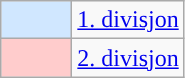<table class="wikitable">
<tr>
<th scope=row width=40px style="background-color: #D0E7FF"></th>
<td><a href='#'>1. divisjon</a></td>
</tr>
<tr>
<th scope=row width=40px style="background-color: #FFCCCC"></th>
<td><a href='#'>2. divisjon</a></td>
</tr>
</table>
